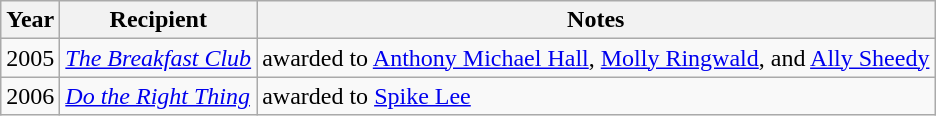<table class="wikitable">
<tr>
<th>Year</th>
<th>Recipient</th>
<th>Notes</th>
</tr>
<tr>
<td>2005</td>
<td><em><a href='#'>The Breakfast Club</a></em></td>
<td>awarded to <a href='#'>Anthony Michael Hall</a>, <a href='#'>Molly Ringwald</a>, and <a href='#'>Ally Sheedy</a></td>
</tr>
<tr>
<td>2006</td>
<td><em><a href='#'>Do the Right Thing</a></em></td>
<td>awarded to <a href='#'>Spike Lee</a></td>
</tr>
</table>
